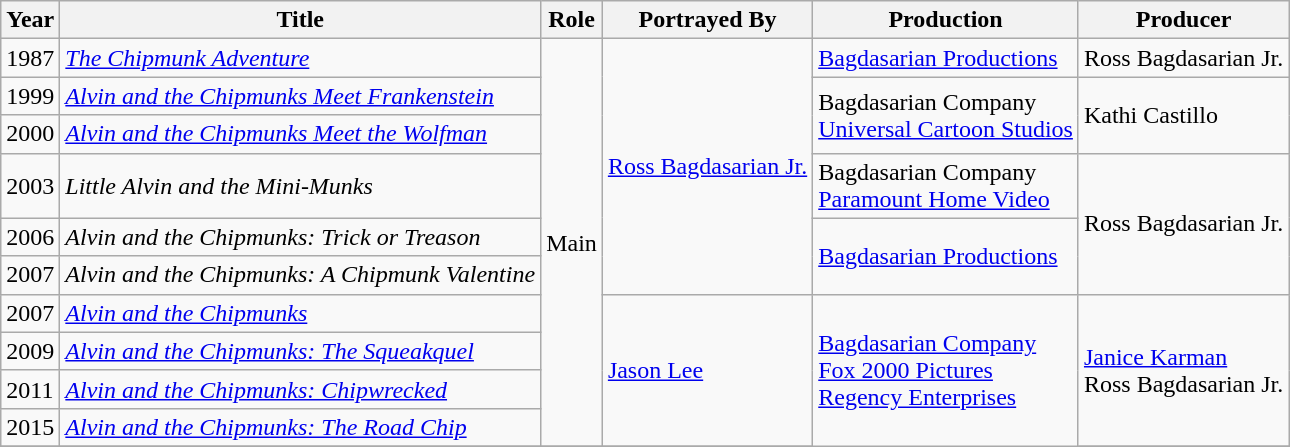<table class="wikitable">
<tr>
<th>Year</th>
<th>Title</th>
<th>Role</th>
<th>Portrayed By</th>
<th>Production</th>
<th>Producer</th>
</tr>
<tr>
<td>1987</td>
<td><em><a href='#'>The Chipmunk Adventure</a></em></td>
<td rowspan="10">Main</td>
<td rowspan="6"><a href='#'>Ross Bagdasarian Jr.</a></td>
<td><a href='#'>Bagdasarian Productions</a></td>
<td>Ross Bagdasarian Jr.</td>
</tr>
<tr>
<td>1999</td>
<td><em><a href='#'>Alvin and the Chipmunks Meet Frankenstein</a></em></td>
<td rowspan="2">Bagdasarian Company<br><a href='#'>Universal Cartoon Studios</a></td>
<td rowspan="2">Kathi Castillo</td>
</tr>
<tr>
<td>2000</td>
<td><em><a href='#'>Alvin and the Chipmunks Meet the Wolfman</a></em></td>
</tr>
<tr>
<td>2003</td>
<td><em>Little Alvin and the Mini-Munks</em></td>
<td>Bagdasarian Company<br><a href='#'>Paramount Home Video</a></td>
<td rowspan="3">Ross Bagdasarian Jr.</td>
</tr>
<tr>
<td>2006</td>
<td><em>Alvin and the Chipmunks: Trick or Treason</em></td>
<td rowspan="2"><a href='#'>Bagdasarian Productions</a></td>
</tr>
<tr>
<td>2007</td>
<td><em>Alvin and the Chipmunks: A Chipmunk Valentine</em></td>
</tr>
<tr>
<td>2007</td>
<td><em><a href='#'>Alvin and the Chipmunks</a></em></td>
<td rowspan="4"><a href='#'>Jason Lee</a></td>
<td rowspan="5"><a href='#'>Bagdasarian Company</a><br><a href='#'>Fox 2000 Pictures</a><br><a href='#'>Regency Enterprises</a></td>
<td rowspan="4"><a href='#'>Janice Karman</a><br>Ross Bagdasarian Jr.</td>
</tr>
<tr>
<td>2009</td>
<td><em><a href='#'>Alvin and the Chipmunks: The Squeakquel</a></em></td>
</tr>
<tr>
<td>2011</td>
<td><em><a href='#'>Alvin and the Chipmunks: Chipwrecked</a></em></td>
</tr>
<tr>
<td>2015</td>
<td><em><a href='#'>Alvin and the Chipmunks: The Road Chip</a></em></td>
</tr>
<tr>
</tr>
</table>
